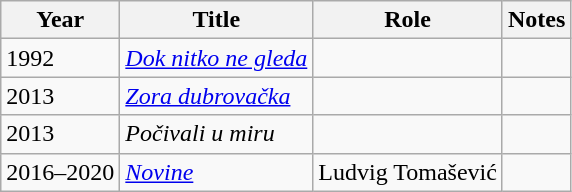<table class="wikitable sortable">
<tr>
<th>Year</th>
<th>Title</th>
<th>Role</th>
<th class=unsortable>Notes</th>
</tr>
<tr>
<td>1992</td>
<td><em><a href='#'>Dok nitko ne gleda</a></em></td>
<td></td>
<td></td>
</tr>
<tr>
<td>2013</td>
<td><em><a href='#'>Zora dubrovačka</a></em></td>
<td></td>
<td></td>
</tr>
<tr>
<td>2013</td>
<td><em>Počivali u miru</em></td>
<td></td>
<td></td>
</tr>
<tr>
<td>2016–2020</td>
<td><em><a href='#'>Novine</a></em></td>
<td>Ludvig Tomašević</td>
<td></td>
</tr>
</table>
